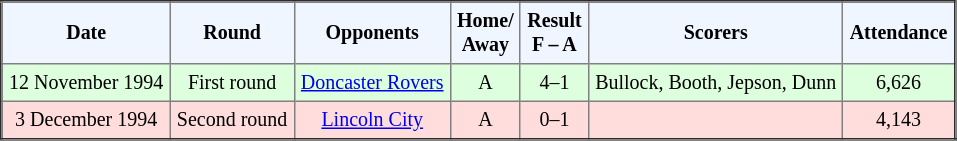<table border="2" cellpadding="4" style="border-collapse:collapse; text-align:center; font-size:smaller;">
<tr style="background:#f0f6ff;">
<th><strong>Date</strong></th>
<th><strong>Round</strong></th>
<th><strong>Opponents</strong></th>
<th><strong>Home/<br>Away</strong></th>
<th><strong>Result<br>F – A</strong></th>
<th><strong>Scorers</strong></th>
<th><strong>Attendance</strong></th>
</tr>
<tr bgcolor="#ddffdd">
<td>12 November 1994</td>
<td>First round</td>
<td><a href='#'>Doncaster Rovers</a></td>
<td>A</td>
<td>4–1</td>
<td>Bullock, Booth, Jepson, Dunn</td>
<td>6,626</td>
</tr>
<tr bgcolor="#ffdddd">
<td>3 December 1994</td>
<td>Second round</td>
<td><a href='#'>Lincoln City</a></td>
<td>A</td>
<td>0–1</td>
<td></td>
<td>4,143</td>
</tr>
</table>
